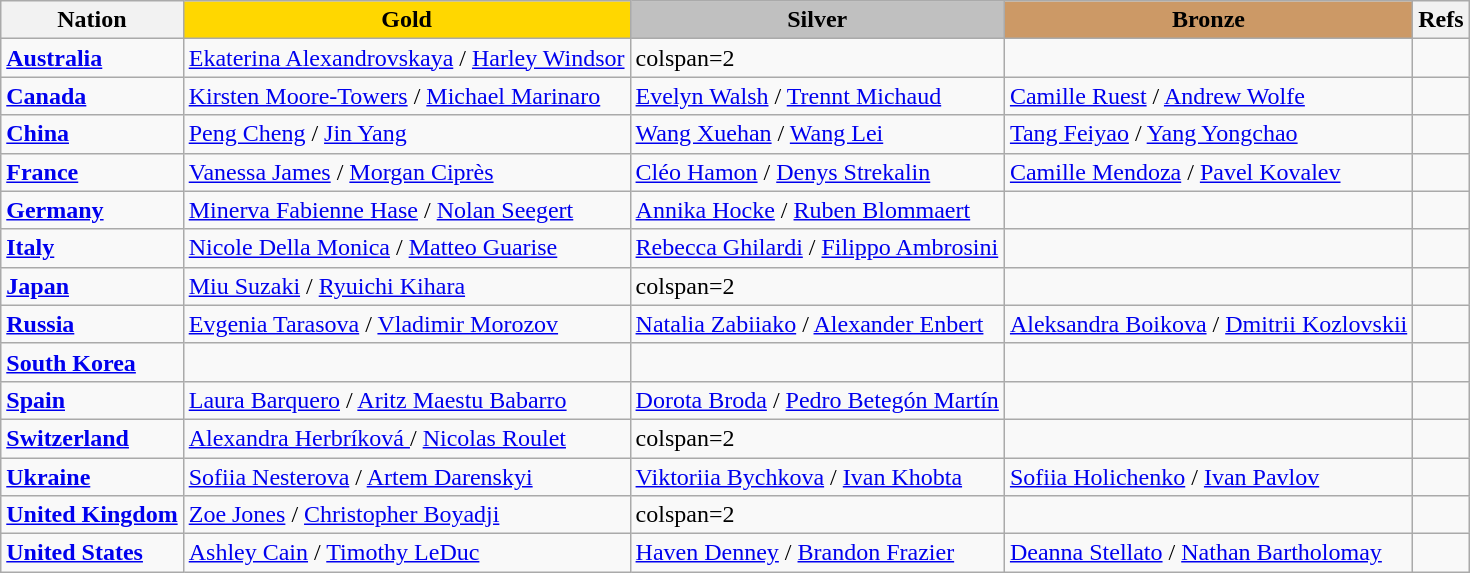<table class="wikitable">
<tr>
<th>Nation</th>
<td style="text-align:center; background:gold;"><strong>Gold</strong></td>
<td style="text-align:center; background:silver;"><strong>Silver</strong></td>
<td style="text-align:center; background:#c96;"><strong>Bronze</strong></td>
<th>Refs</th>
</tr>
<tr>
<td><strong><a href='#'>Australia</a></strong></td>
<td><a href='#'>Ekaterina Alexandrovskaya</a> / <a href='#'>Harley Windsor</a></td>
<td>colspan=2 </td>
<td></td>
</tr>
<tr>
<td><strong><a href='#'>Canada</a></strong></td>
<td><a href='#'>Kirsten Moore-Towers</a> / <a href='#'>Michael Marinaro</a></td>
<td><a href='#'>Evelyn Walsh</a> / <a href='#'>Trennt Michaud</a></td>
<td><a href='#'>Camille Ruest</a> / <a href='#'>Andrew Wolfe</a></td>
<td></td>
</tr>
<tr>
<td><strong><a href='#'>China</a></strong></td>
<td><a href='#'>Peng Cheng</a> / <a href='#'>Jin Yang</a></td>
<td><a href='#'>Wang Xuehan</a> / <a href='#'>Wang Lei</a></td>
<td><a href='#'>Tang Feiyao</a> / <a href='#'>Yang Yongchao</a></td>
<td></td>
</tr>
<tr>
<td><strong><a href='#'>France</a></strong></td>
<td><a href='#'>Vanessa James</a> / <a href='#'>Morgan Ciprès</a></td>
<td><a href='#'>Cléo Hamon</a> / <a href='#'>Denys Strekalin</a></td>
<td><a href='#'>Camille Mendoza</a> / <a href='#'>Pavel Kovalev</a></td>
<td></td>
</tr>
<tr>
<td><strong><a href='#'>Germany</a></strong></td>
<td><a href='#'>Minerva Fabienne Hase</a> / <a href='#'>Nolan Seegert</a></td>
<td><a href='#'>Annika Hocke</a> / <a href='#'>Ruben Blommaert</a></td>
<td></td>
<td></td>
</tr>
<tr>
<td><strong><a href='#'>Italy</a></strong></td>
<td><a href='#'>Nicole Della Monica</a> / <a href='#'>Matteo Guarise</a></td>
<td><a href='#'>Rebecca Ghilardi</a> / <a href='#'>Filippo Ambrosini</a></td>
<td></td>
<td></td>
</tr>
<tr>
<td><strong><a href='#'>Japan</a></strong></td>
<td><a href='#'>Miu Suzaki</a> / <a href='#'>Ryuichi Kihara</a></td>
<td>colspan=2 </td>
<td></td>
</tr>
<tr>
<td><strong><a href='#'>Russia</a></strong></td>
<td><a href='#'>Evgenia Tarasova</a> / <a href='#'>Vladimir Morozov</a></td>
<td><a href='#'>Natalia Zabiiako</a> / <a href='#'>Alexander Enbert</a></td>
<td><a href='#'>Aleksandra Boikova</a> / <a href='#'>Dmitrii Kozlovskii</a></td>
<td></td>
</tr>
<tr>
<td><strong><a href='#'>South Korea</a></strong></td>
<td></td>
<td></td>
<td></td>
<td></td>
</tr>
<tr>
<td><strong><a href='#'>Spain</a></strong></td>
<td><a href='#'>Laura Barquero</a> / <a href='#'>Aritz Maestu Babarro</a></td>
<td><a href='#'>Dorota Broda</a> / <a href='#'>Pedro Betegón Martín</a></td>
<td></td>
<td></td>
</tr>
<tr>
<td><strong><a href='#'>Switzerland</a></strong></td>
<td><a href='#'>Alexandra Herbríková </a> / <a href='#'>Nicolas Roulet</a></td>
<td>colspan=2 </td>
<td></td>
</tr>
<tr>
<td><strong><a href='#'>Ukraine</a></strong></td>
<td><a href='#'>Sofiia Nesterova</a> / <a href='#'>Artem Darenskyi</a></td>
<td><a href='#'>Viktoriia Bychkova</a> / <a href='#'>Ivan Khobta</a></td>
<td><a href='#'>Sofiia Holichenko</a> / <a href='#'>Ivan Pavlov</a></td>
<td></td>
</tr>
<tr>
<td><strong><a href='#'>United Kingdom</a></strong></td>
<td><a href='#'>Zoe Jones</a> / <a href='#'>Christopher Boyadji</a></td>
<td>colspan=2 </td>
<td></td>
</tr>
<tr>
<td><strong><a href='#'>United States</a></strong></td>
<td><a href='#'>Ashley Cain</a> / <a href='#'>Timothy LeDuc</a></td>
<td><a href='#'>Haven Denney</a> / <a href='#'>Brandon Frazier</a></td>
<td><a href='#'>Deanna Stellato</a> / <a href='#'>Nathan Bartholomay</a></td>
<td></td>
</tr>
</table>
